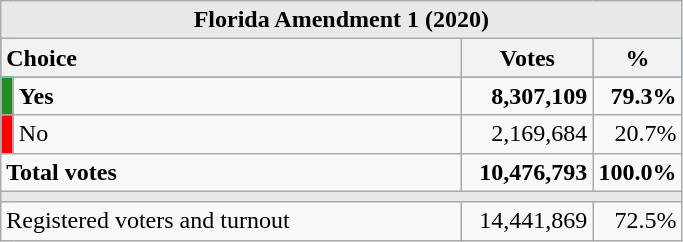<table class="wikitable" style="text-align:right;">
<tr>
<td colspan="4" style="background:#e9e9e9; text-align:center;"> <strong>Florida Amendment 1 (2020)</strong></td>
</tr>
<tr style="background:#09a8ff; text-align:center;">
<th colspan="2" style="text-align:left; width:300px;">Choice</th>
<th style="width:80px;">Votes</th>
<th style="width:50px;">%</th>
</tr>
<tr>
<td style="background:#228B22;"></td>
<td style="text-align:left;"><strong>Yes</strong></td>
<td><strong>8,307,109</strong></td>
<td><strong>79.3%</strong></td>
</tr>
<tr>
<td style="width:1px; background:#f00;"></td>
<td style="text-align:left;">No</td>
<td>2,169,684</td>
<td>20.7%</td>
</tr>
<tr style="font-weight:bold;">
<td colspan="2" style="text-align:left;">Total votes</td>
<td>10,476,793</td>
<td>100.0%</td>
</tr>
<tr>
<td colspan="4" style="background:#e9e9e9;"></td>
</tr>
<tr>
<td colspan="2" style="text-align:left;">Registered voters and turnout</td>
<td>14,441,869</td>
<td>72.5%</td>
</tr>
</table>
